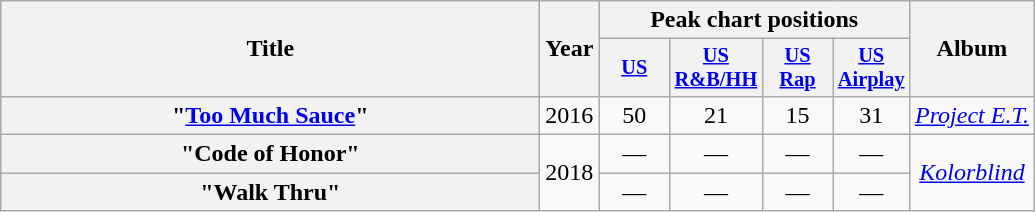<table class="wikitable plainrowheaders" style="text-align:center;">
<tr>
<th scope="col" rowspan="2" style="width:22em;">Title</th>
<th scope="col" rowspan="2" style="width:1em;">Year</th>
<th scope="col" colspan="4">Peak chart positions</th>
<th scope="col" rowspan="2">Album</th>
</tr>
<tr>
<th scope="col" style="width:3em;font-size:85%;"><a href='#'>US</a><br></th>
<th scope="col" style="width:3em;font-size:85%;"><a href='#'>US<br>R&B/HH</a><br></th>
<th scope="col" style="width:3em;font-size:85%;"><a href='#'>US<br>Rap</a><br></th>
<th scope="col" style="width:3em;font-size:85%;"><a href='#'>US<br>Airplay</a><br></th>
</tr>
<tr>
<th scope="row">"<a href='#'>Too Much Sauce</a>"<br></th>
<td>2016</td>
<td>50</td>
<td>21</td>
<td>15</td>
<td>31</td>
<td><em><a href='#'>Project E.T.</a></em></td>
</tr>
<tr>
<th scope="row">"Code of Honor"<br></th>
<td rowspan="2">2018</td>
<td>—</td>
<td>—</td>
<td>—</td>
<td>—</td>
<td rowspan="2"><em><a href='#'>Kolorblind</a></em></td>
</tr>
<tr>
<th scope="row">"Walk Thru"<br></th>
<td>—</td>
<td>—</td>
<td>—</td>
<td>—</td>
</tr>
</table>
